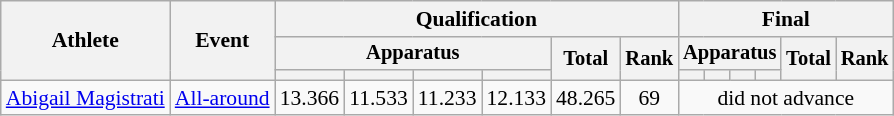<table class="wikitable" style="font-size:90%">
<tr>
<th rowspan=3>Athlete</th>
<th rowspan=3>Event</th>
<th colspan=6>Qualification</th>
<th colspan=6>Final</th>
</tr>
<tr style="font-size:95%">
<th colspan=4>Apparatus</th>
<th rowspan=2>Total</th>
<th rowspan=2>Rank</th>
<th colspan=4>Apparatus</th>
<th rowspan=2>Total</th>
<th rowspan=2>Rank</th>
</tr>
<tr style="font-size:95%">
<th></th>
<th></th>
<th></th>
<th></th>
<th></th>
<th></th>
<th></th>
<th></th>
</tr>
<tr align=center>
<td align=left><a href='#'>Abigail Magistrati</a></td>
<td align=left><a href='#'>All-around</a></td>
<td>13.366</td>
<td>11.533</td>
<td>11.233</td>
<td>12.133</td>
<td>48.265</td>
<td>69</td>
<td colspan=6>did not advance</td>
</tr>
</table>
